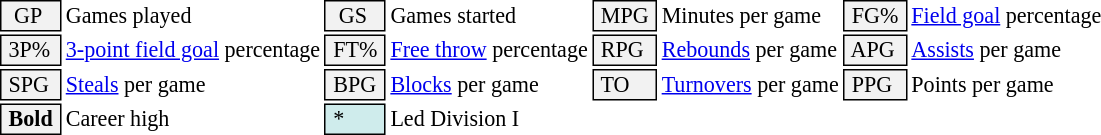<table class="toccolours" style="font-size: 92%; white-space: nowrap;">
<tr>
<td style="background-color: #F2F2F2; border: 1px solid black;">  GP</td>
<td>Games played</td>
<td style="background-color: #F2F2F2; border: 1px solid black">  GS </td>
<td>Games started</td>
<td style="background-color: #F2F2F2; border: 1px solid black"> MPG </td>
<td>Minutes per game</td>
<td style="background-color: #F2F2F2; border: 1px solid black;"> FG% </td>
<td><a href='#'>Field goal</a> percentage</td>
</tr>
<tr>
<td style="background-color: #F2F2F2; border: 1px solid black"> 3P% </td>
<td><a href='#'>3-point field goal</a> percentage</td>
<td style="background-color: #F2F2F2; border: 1px solid black"> FT% </td>
<td><a href='#'>Free throw</a> percentage</td>
<td style="background-color: #F2F2F2; border: 1px solid black;"> RPG </td>
<td><a href='#'>Rebounds</a> per game</td>
<td style="background-color: #F2F2F2; border: 1px solid black"> APG </td>
<td><a href='#'>Assists</a> per game</td>
</tr>
<tr>
<td style="background-color: #F2F2F2; border: 1px solid black"> SPG </td>
<td><a href='#'>Steals</a> per game</td>
<td style="background-color: #F2F2F2; border: 1px solid black;"> BPG </td>
<td><a href='#'>Blocks</a> per game</td>
<td style="background-color: #F2F2F2; border: 1px solid black"> TO </td>
<td><a href='#'>Turnovers</a> per game</td>
<td style="background-color: #F2F2F2; border: 1px solid black"> PPG </td>
<td>Points per game</td>
</tr>
<tr>
<td style="background-color: #F2F2F2; border: 1px solid black"> <strong>Bold</strong> </td>
<td>Career high</td>
<td style="background-color: #cfecec; border: 1px solid black"> * </td>
<td>Led Division I</td>
</tr>
</table>
